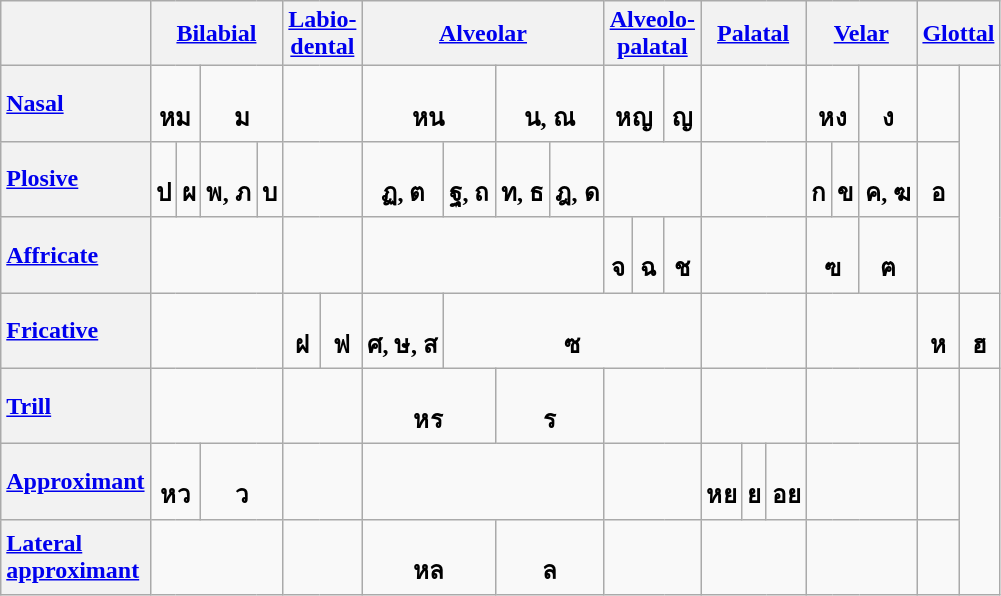<table class="wikitable" style=" text-align: center">
<tr>
<th> </th>
<th colspan="4"><a href='#'>Bilabial</a></th>
<th colspan="2"><a href='#'>Labio-<br>dental</a></th>
<th colspan="4"><a href='#'>Alveolar</a></th>
<th colspan="3"><a href='#'>Alveolo-<br>palatal</a></th>
<th colspan="3"><a href='#'>Palatal</a></th>
<th colspan="3"><a href='#'>Velar</a></th>
<th colspan="2"><a href='#'>Glottal</a></th>
</tr>
<tr>
<th style="text-align: left;"><a href='#'>Nasal</a></th>
<td colspan="2"><br><strong>หม</strong></td>
<td colspan="2"><br><strong>ม</strong></td>
<td colspan="2"> </td>
<td colspan="2"><br><strong>หน</strong></td>
<td colspan="2"><br><strong>น, ณ</strong></td>
<td colspan="2"><br><strong>หญ</strong></td>
<td><br><strong>ญ</strong></td>
<td colspan="3"> </td>
<td colspan="2"><br><strong>หง</strong></td>
<td><br><strong>ง</strong></td>
<td> </td>
</tr>
<tr>
<th style="text-align: left;"><a href='#'>Plosive</a></th>
<td><br><strong>ป</strong></td>
<td><br><strong>ผ</strong></td>
<td><br><strong>พ, ภ</strong></td>
<td><br><strong>บ</strong></td>
<td colspan="2"> </td>
<td><br><strong>ฏ, ต</strong></td>
<td><br><strong>ฐ, ถ</strong></td>
<td><br><strong>ท, ธ</strong></td>
<td><br><strong>ฎ, ด</strong></td>
<td colspan="3"> </td>
<td colspan="3"> </td>
<td><br><strong>ก</strong></td>
<td><br><strong>ข</strong></td>
<td><br><strong>ค, ฆ</strong></td>
<td><br><strong>อ</strong></td>
</tr>
<tr>
<th style="text-align: left;"><a href='#'>Affricate</a></th>
<td colspan="4"> </td>
<td colspan="2"> </td>
<td colspan="4"> </td>
<td><br><strong>จ</strong></td>
<td><br><strong>ฉ</strong></td>
<td><br><strong>ช</strong></td>
<td colspan="3"> </td>
<td colspan="2"><br><strong>ฃ</strong></td>
<td><br><strong>ฅ</strong></td>
<td> </td>
</tr>
<tr>
<th style="text-align: left;"><a href='#'>Fricative</a></th>
<td colspan="4"> </td>
<td><br><strong>ฝ</strong></td>
<td><br><strong>ฟ</strong></td>
<td><br><strong>ศ, ษ, ส</strong></td>
<td colspan="6"><br><strong>ซ</strong></td>
<td colspan="3"> </td>
<td colspan="3"> </td>
<td><br><strong>ห</strong></td>
<td><br><strong>ฮ</strong></td>
</tr>
<tr>
<th style="text-align: left;"><a href='#'>Trill</a></th>
<td colspan="4"> </td>
<td colspan="2"> </td>
<td colspan="2"><br><strong>หร</strong></td>
<td colspan="2"><br><strong>ร</strong></td>
<td colspan="3"> </td>
<td colspan="3"> </td>
<td colspan="3"> </td>
<td> </td>
</tr>
<tr>
<th style="text-align: left;"><a href='#'>Approximant</a></th>
<td colspan="2"><br><strong>หว</strong></td>
<td colspan="2"><br><strong>ว</strong></td>
<td colspan="2"> </td>
<td colspan="4"> </td>
<td colspan="3"> </td>
<td><br><strong>หย</strong></td>
<td><br><strong>ย</strong></td>
<td><br><strong>อย</strong></td>
<td colspan="3"> </td>
<td> </td>
</tr>
<tr>
<th style="text-align: left;"><a href='#'>Lateral<br>approximant</a></th>
<td colspan="4"> </td>
<td colspan="2"> </td>
<td colspan="2"><br><strong>หล</strong></td>
<td colspan="2"><br><strong>ล</strong></td>
<td colspan="3"> </td>
<td colspan="3"> </td>
<td colspan="3"> </td>
<td> </td>
</tr>
</table>
